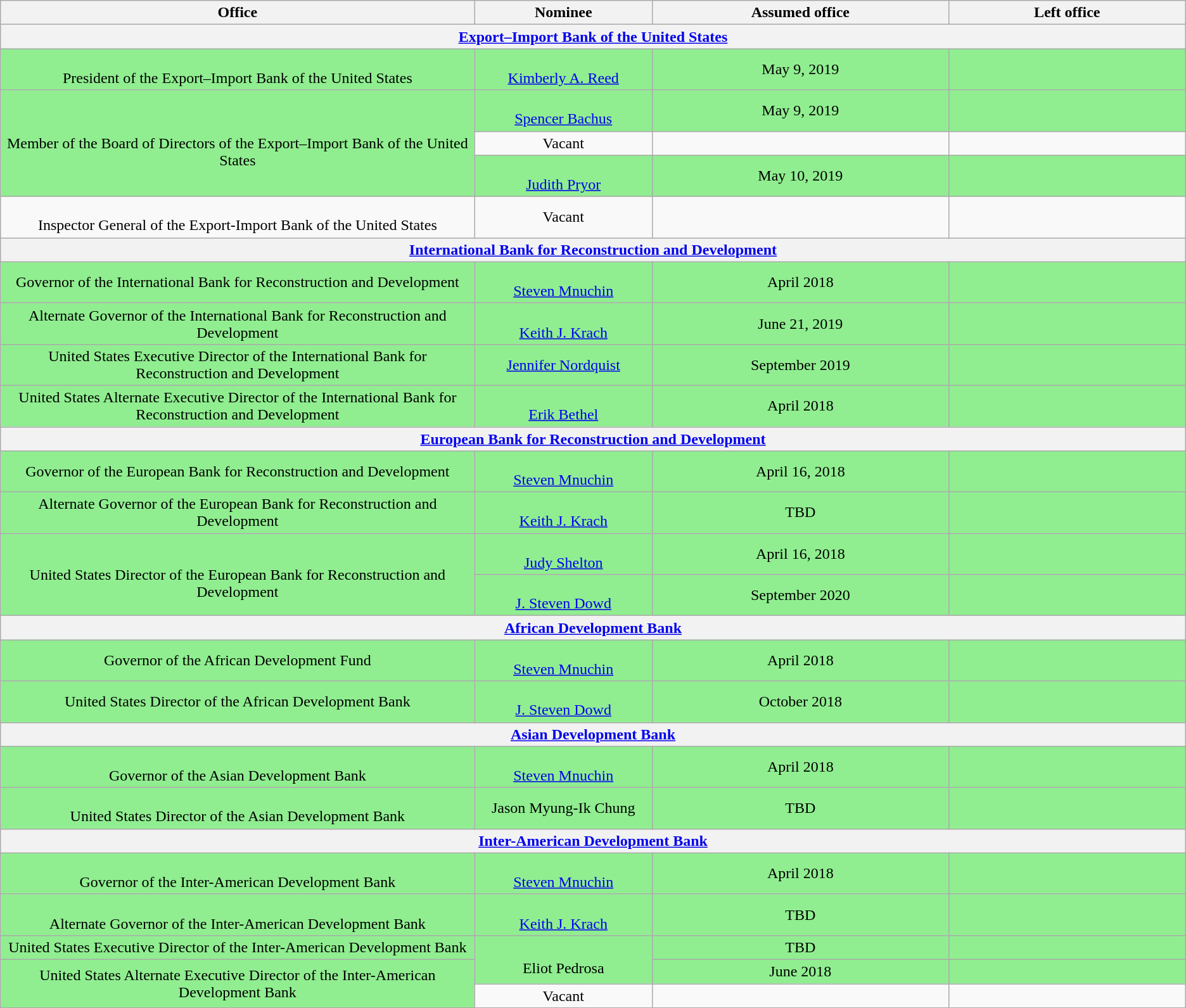<table class="wikitable sortable" style="text-align:center">
<tr>
<th style="width:40%;">Office</th>
<th style="width:15%;">Nominee</th>
<th style="width:25%;" data-sort- type="date">Assumed office</th>
<th style="width:20%;" data-sort- type="date">Left office</th>
</tr>
<tr>
<th colspan="4"><a href='#'>Export–Import Bank of the United States</a></th>
</tr>
<tr style="background:lightgreen">
<td><br>President of the Export–Import Bank of the United States</td>
<td><br><a href='#'>Kimberly A. Reed</a></td>
<td>May 9, 2019<br></td>
<td></td>
</tr>
<tr style="background:lightgreen;">
<td rowspan="3"><br>Member of the Board of Directors of the Export–Import Bank of the United States</td>
<td><br><a href='#'>Spencer Bachus</a></td>
<td>May 9, 2019<br></td>
<td></td>
</tr>
<tr>
<td>Vacant</td>
<td></td>
<td></td>
</tr>
<tr style="background:lightgreen;">
<td><br><a href='#'>Judith Pryor</a></td>
<td>May 10, 2019<br></td>
<td></td>
</tr>
<tr>
<td><br>Inspector General of the Export-Import Bank of the United States</td>
<td>Vacant</td>
<td></td>
<td></td>
</tr>
<tr>
<th colspan="4"><a href='#'>International Bank for Reconstruction and Development</a></th>
</tr>
<tr style="background:lightgreen">
<td>Governor of the International Bank for Reconstruction and Development</td>
<td><br><a href='#'>Steven Mnuchin</a></td>
<td>April 2018<br></td>
<td></td>
</tr>
<tr style="background:lightgreen">
<td>Alternate Governor of the International Bank for Reconstruction and Development</td>
<td><br><a href='#'>Keith J. Krach</a></td>
<td>June 21, 2019<br></td>
<td></td>
</tr>
<tr style="background:lightgreen;">
<td>United States Executive Director of the International Bank for Reconstruction and Development</td>
<td><a href='#'>Jennifer Nordquist</a></td>
<td>September 2019<br></td>
<td></td>
</tr>
<tr style="background:lightgreen;">
<td>United States Alternate Executive Director of the International Bank for Reconstruction and Development</td>
<td><br><a href='#'>Erik Bethel</a></td>
<td>April 2018<br></td>
<td></td>
</tr>
<tr>
<th colspan="4"><a href='#'>European Bank for Reconstruction and Development</a></th>
</tr>
<tr style="background:lightgreen">
<td>Governor of the European Bank for Reconstruction and Development</td>
<td><br><a href='#'>Steven Mnuchin</a></td>
<td>April 16, 2018<br></td>
<td></td>
</tr>
<tr style="background:lightgreen">
<td>Alternate Governor of the European Bank for Reconstruction and Development</td>
<td><br><a href='#'>Keith J. Krach</a></td>
<td>TBD<br></td>
<td></td>
</tr>
<tr style="background:lightgreen;">
<td rowspan="2"><br>United States Director of the European Bank for Reconstruction and Development</td>
<td><br><a href='#'>Judy Shelton</a></td>
<td>April 16, 2018<br></td>
<td></td>
</tr>
<tr style="background:lightgreen;">
<td><br><a href='#'>J. Steven Dowd</a></td>
<td>September 2020<br></td>
<td></td>
</tr>
<tr>
<th colspan="4"><a href='#'>African Development Bank</a></th>
</tr>
<tr style="background:lightgreen">
<td>Governor of the African Development Fund</td>
<td><br><a href='#'>Steven Mnuchin</a></td>
<td>April 2018<br></td>
<td></td>
</tr>
<tr style="background:lightgreen;">
<td>United States Director of the African Development Bank</td>
<td><br><a href='#'>J. Steven Dowd</a></td>
<td>October 2018<br></td>
<td></td>
</tr>
<tr>
<th colspan="4"><a href='#'>Asian Development Bank</a></th>
</tr>
<tr style="background:lightgreen">
<td><br>Governor of the Asian Development Bank</td>
<td><br><a href='#'>Steven Mnuchin</a></td>
<td>April 2018<br></td>
<td></td>
</tr>
<tr style="background:lightgreen">
<td><br>United States Director of the Asian Development Bank</td>
<td>Jason Myung-Ik Chung</td>
<td>TBD<br></td>
<td></td>
</tr>
<tr>
<th colspan="4"><a href='#'>Inter-American Development Bank</a></th>
</tr>
<tr style="background:lightgreen">
<td><br>Governor of the Inter-American Development Bank</td>
<td><br><a href='#'>Steven Mnuchin</a></td>
<td>April 2018<br></td>
<td></td>
</tr>
<tr style="background:lightgreen">
<td><br>Alternate Governor of the Inter-American Development Bank</td>
<td><br><a href='#'>Keith J. Krach</a></td>
<td>TBD<br></td>
<td></td>
</tr>
<tr style="background:lightgreen">
<td>United States Executive Director of the Inter-American Development Bank</td>
<td rowspan=2><br>Eliot Pedrosa</td>
<td>TBD<br></td>
<td></td>
</tr>
<tr style="background:lightgreen">
<td rowspan="2">United States Alternate Executive Director of the Inter-American Development Bank</td>
<td>June 2018<br></td>
<td></td>
</tr>
<tr>
<td>Vacant</td>
<td></td>
<td></td>
</tr>
</table>
